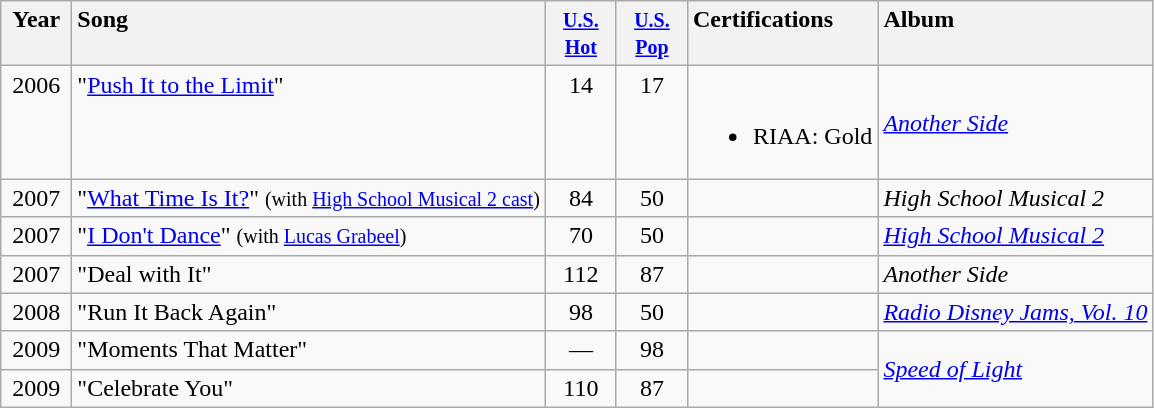<table class="wikitable">
<tr>
<th style="vertical-align:top; text-align:center; width:40px;">Year</th>
<th style="text-align:left; vertical-align:top;">Song</th>
<th style="vertical-align:top; text-align:center; width:40px;"><small><a href='#'>U.S. Hot</a></small></th>
<th style="vertical-align:top; text-align:center; width:40px;"><small><a href='#'>U.S. Pop</a></small></th>
<th style="text-align:left; vertical-align:top;">Certifications</th>
<th style="text-align:left; vertical-align:top;">Album</th>
</tr>
<tr>
<td style="text-align:center; vertical-align:top;">2006</td>
<td style="text-align:left; vertical-align:top;">"<a href='#'>Push It to the Limit</a>"</td>
<td style="text-align:center; vertical-align:top;">14</td>
<td style="text-align:center; vertical-align:top;">17</td>
<td><br><ul><li>RIAA: Gold</li></ul></td>
<td style="text-align:left;" rowspan="1"><em><a href='#'>Another Side</a></em></td>
</tr>
<tr>
<td style="text-align:center;">2007</td>
<td style="text-align:left; vertical-align:top;">"<a href='#'>What Time Is It?</a>" <small>(with <a href='#'>High School Musical 2 cast</a>)</small></td>
<td style="text-align:center; vertical-align:top;">84</td>
<td style="text-align:center; vertical-align:top;">50</td>
<td></td>
<td style="text-align:left;"><em>High School Musical 2</em></td>
</tr>
<tr>
<td style="text-align:center;">2007</td>
<td style="text-align:left; vertical-align:top;">"<a href='#'>I Don't Dance</a>" <small>(with <a href='#'>Lucas Grabeel</a>)</small></td>
<td style="text-align:center; vertical-align:top;">70</td>
<td style="text-align:center; vertical-align:top;">50</td>
<td></td>
<td style="text-align:left;"><em><a href='#'>High School Musical 2</a></em></td>
</tr>
<tr>
<td style="text-align:center;" rowspan="top">2007</td>
<td style="text-align:left; vertical-align:top;">"Deal with It"</td>
<td style="text-align:center; vertical-align:top;">112</td>
<td style="text-align:center; vertical-align:top;">87</td>
<td></td>
<td style="text-align:left;" rowspan="1"><em>Another Side</em></td>
</tr>
<tr>
<td style="text-align:center;" rowspan="top">2008</td>
<td style="text-align:left; vertical-align:top;">"Run It Back Again"</td>
<td style="text-align:center; vertical-align:top;">98</td>
<td style="text-align:center; vertical-align:top;">50</td>
<td></td>
<td align="left"><em><a href='#'>Radio Disney Jams, Vol. 10</a></em></td>
</tr>
<tr>
<td style="text-align:center;" rowspan="top">2009</td>
<td style="text-align:left; vertical-align:top;">"Moments That Matter"</td>
<td style="text-align:center; vertical-align:top;">—</td>
<td style="text-align:center; vertical-align:top;">98</td>
<td></td>
<td style="text-align:left;" rowspan="2"><em><a href='#'>Speed of Light</a></em></td>
</tr>
<tr>
<td style="text-align:center;" rowspan="top">2009</td>
<td style="text-align:left; vertical-align:top;">"Celebrate You"</td>
<td style="text-align:center; vertical-align:top;">110</td>
<td style="text-align:center; vertical-align:top;">87</td>
<td></td>
</tr>
</table>
